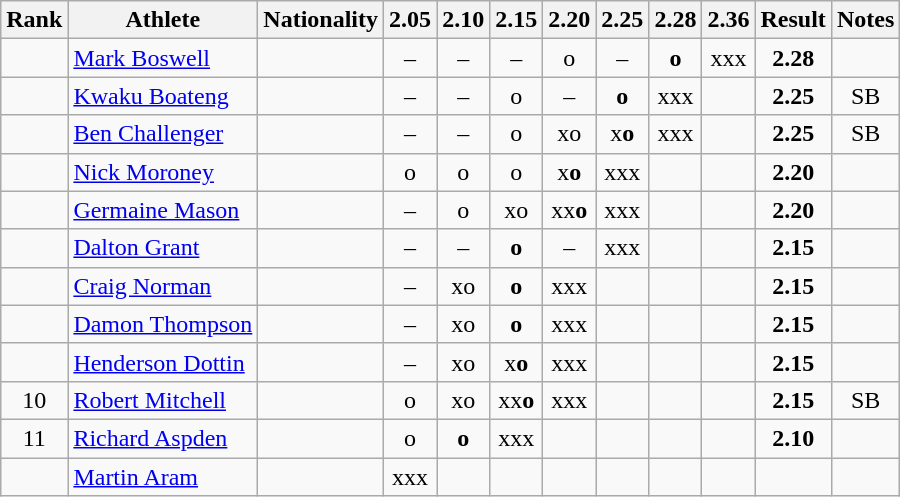<table class="wikitable sortable" style="text-align:center">
<tr>
<th>Rank</th>
<th>Athlete</th>
<th>Nationality</th>
<th>2.05</th>
<th>2.10</th>
<th>2.15</th>
<th>2.20</th>
<th>2.25</th>
<th>2.28</th>
<th>2.36</th>
<th>Result</th>
<th>Notes</th>
</tr>
<tr>
<td></td>
<td align="left"><a href='#'>Mark Boswell</a></td>
<td align=left></td>
<td>–</td>
<td>–</td>
<td>–</td>
<td>o</td>
<td>–</td>
<td><strong>o</strong></td>
<td>xxx</td>
<td><strong>2.28</strong></td>
<td></td>
</tr>
<tr>
<td></td>
<td align="left"><a href='#'>Kwaku Boateng</a></td>
<td align=left></td>
<td>–</td>
<td>–</td>
<td>o</td>
<td>–</td>
<td><strong>o</strong></td>
<td>xxx</td>
<td></td>
<td><strong>2.25</strong></td>
<td>SB</td>
</tr>
<tr>
<td></td>
<td align="left"><a href='#'>Ben Challenger</a></td>
<td align=left></td>
<td>–</td>
<td>–</td>
<td>o</td>
<td>xo</td>
<td>x<strong>o</strong></td>
<td>xxx</td>
<td></td>
<td><strong>2.25</strong></td>
<td>SB</td>
</tr>
<tr>
<td></td>
<td align="left"><a href='#'>Nick Moroney</a></td>
<td align=left></td>
<td>o</td>
<td>o</td>
<td>o</td>
<td>x<strong>o</strong></td>
<td>xxx</td>
<td></td>
<td></td>
<td><strong>2.20</strong></td>
<td></td>
</tr>
<tr>
<td></td>
<td align="left"><a href='#'>Germaine Mason</a></td>
<td align=left></td>
<td>–</td>
<td>o</td>
<td>xo</td>
<td>xx<strong>o</strong></td>
<td>xxx</td>
<td></td>
<td></td>
<td><strong>2.20</strong></td>
<td></td>
</tr>
<tr>
<td></td>
<td align="left"><a href='#'>Dalton Grant</a></td>
<td align=left></td>
<td>–</td>
<td>–</td>
<td><strong>o</strong></td>
<td>–</td>
<td>xxx</td>
<td></td>
<td></td>
<td><strong>2.15</strong></td>
<td></td>
</tr>
<tr>
<td></td>
<td align="left"><a href='#'>Craig Norman</a></td>
<td align=left></td>
<td>–</td>
<td>xo</td>
<td><strong>o</strong></td>
<td>xxx</td>
<td></td>
<td></td>
<td></td>
<td><strong>2.15</strong></td>
<td></td>
</tr>
<tr>
<td></td>
<td align="left"><a href='#'>Damon Thompson</a></td>
<td align=left></td>
<td>–</td>
<td>xo</td>
<td><strong>o</strong></td>
<td>xxx</td>
<td></td>
<td></td>
<td></td>
<td><strong>2.15</strong></td>
<td></td>
</tr>
<tr>
<td></td>
<td align="left"><a href='#'>Henderson Dottin</a></td>
<td align=left></td>
<td>–</td>
<td>xo</td>
<td>x<strong>o</strong></td>
<td>xxx</td>
<td></td>
<td></td>
<td></td>
<td><strong>2.15</strong></td>
<td></td>
</tr>
<tr>
<td>10</td>
<td align="left"><a href='#'>Robert Mitchell</a></td>
<td align=left></td>
<td>o</td>
<td>xo</td>
<td>xx<strong>o</strong></td>
<td>xxx</td>
<td></td>
<td></td>
<td></td>
<td><strong>2.15</strong></td>
<td>SB</td>
</tr>
<tr>
<td>11</td>
<td align="left"><a href='#'>Richard Aspden</a></td>
<td align=left></td>
<td>o</td>
<td><strong>o</strong></td>
<td>xxx</td>
<td></td>
<td></td>
<td></td>
<td></td>
<td><strong>2.10</strong></td>
<td></td>
</tr>
<tr>
<td></td>
<td align="left"><a href='#'>Martin Aram</a></td>
<td align=left></td>
<td>xxx</td>
<td></td>
<td></td>
<td></td>
<td></td>
<td></td>
<td></td>
<td><strong></strong></td>
<td></td>
</tr>
</table>
